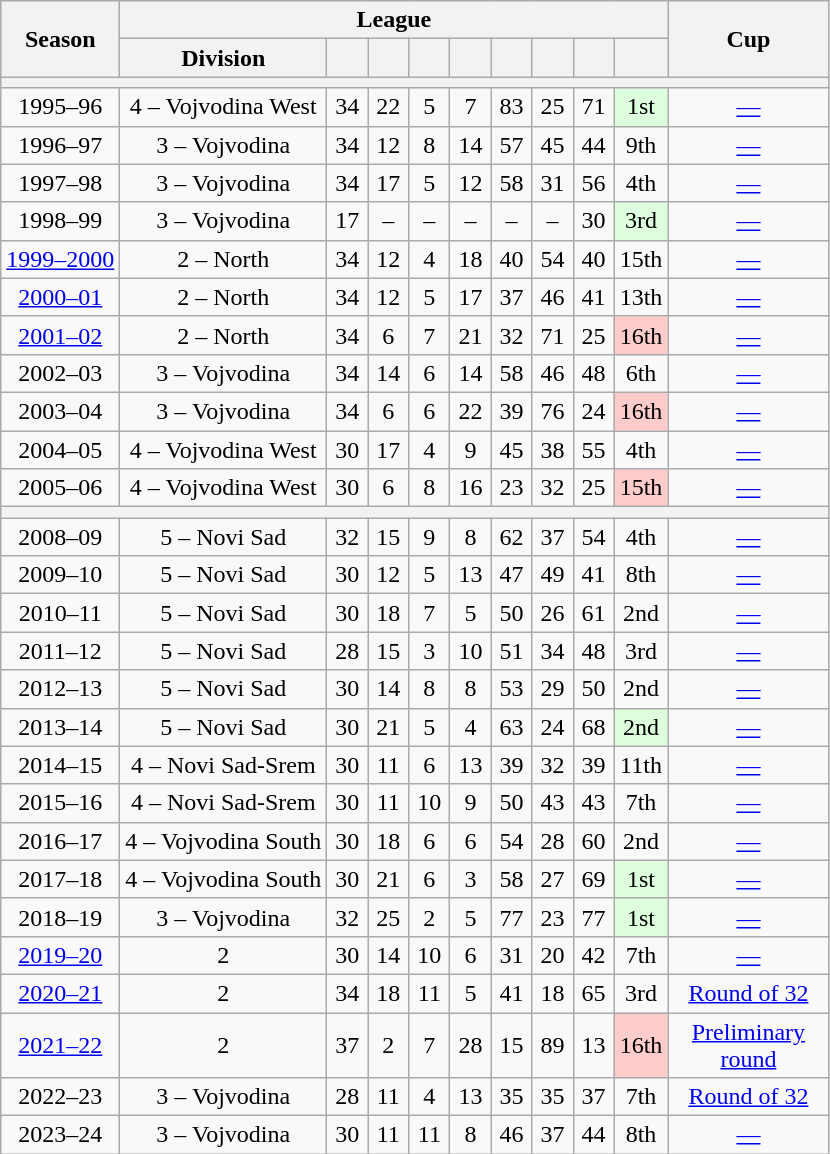<table class="wikitable sortable" style="text-align:center">
<tr>
<th rowspan="2">Season</th>
<th colspan="9">League</th>
<th rowspan="2" width="100">Cup</th>
</tr>
<tr>
<th>Division</th>
<th width="20"></th>
<th width="20"></th>
<th width="20"></th>
<th width="20"></th>
<th width="20"></th>
<th width="20"></th>
<th width="20"></th>
<th width="20"></th>
</tr>
<tr>
<th colspan="11"></th>
</tr>
<tr>
<td>1995–96</td>
<td>4 – Vojvodina West</td>
<td>34</td>
<td>22</td>
<td>5</td>
<td>7</td>
<td>83</td>
<td>25</td>
<td>71</td>
<td style="background-color:#DFD">1st</td>
<td><a href='#'>—</a></td>
</tr>
<tr>
<td>1996–97</td>
<td>3 – Vojvodina</td>
<td>34</td>
<td>12</td>
<td>8</td>
<td>14</td>
<td>57</td>
<td>45</td>
<td>44</td>
<td>9th</td>
<td><a href='#'>—</a></td>
</tr>
<tr>
<td>1997–98</td>
<td>3 – Vojvodina</td>
<td>34</td>
<td>17</td>
<td>5</td>
<td>12</td>
<td>58</td>
<td>31</td>
<td>56</td>
<td>4th</td>
<td><a href='#'>—</a></td>
</tr>
<tr>
<td>1998–99</td>
<td>3 – Vojvodina</td>
<td>17</td>
<td>–</td>
<td>–</td>
<td>–</td>
<td>–</td>
<td>–</td>
<td>30</td>
<td style="background-color:#DFD">3rd</td>
<td><a href='#'>—</a></td>
</tr>
<tr>
<td><a href='#'>1999–2000</a></td>
<td>2 – North</td>
<td>34</td>
<td>12</td>
<td>4</td>
<td>18</td>
<td>40</td>
<td>54</td>
<td>40</td>
<td>15th</td>
<td><a href='#'>—</a></td>
</tr>
<tr>
<td><a href='#'>2000–01</a></td>
<td>2 – North</td>
<td>34</td>
<td>12</td>
<td>5</td>
<td>17</td>
<td>37</td>
<td>46</td>
<td>41</td>
<td>13th</td>
<td><a href='#'>—</a></td>
</tr>
<tr>
<td><a href='#'>2001–02</a></td>
<td>2 – North</td>
<td>34</td>
<td>6</td>
<td>7</td>
<td>21</td>
<td>32</td>
<td>71</td>
<td>25</td>
<td style="background-color:#FCC">16th</td>
<td><a href='#'>—</a></td>
</tr>
<tr>
<td>2002–03</td>
<td>3 – Vojvodina</td>
<td>34</td>
<td>14</td>
<td>6</td>
<td>14</td>
<td>58</td>
<td>46</td>
<td>48</td>
<td>6th</td>
<td><a href='#'>—</a></td>
</tr>
<tr>
<td>2003–04</td>
<td>3 – Vojvodina</td>
<td>34</td>
<td>6</td>
<td>6</td>
<td>22</td>
<td>39</td>
<td>76</td>
<td>24</td>
<td style="background-color:#FCC">16th</td>
<td><a href='#'>—</a></td>
</tr>
<tr>
<td>2004–05</td>
<td>4 – Vojvodina West</td>
<td>30</td>
<td>17</td>
<td>4</td>
<td>9</td>
<td>45</td>
<td>38</td>
<td>55</td>
<td>4th</td>
<td><a href='#'>—</a></td>
</tr>
<tr>
<td>2005–06</td>
<td>4 – Vojvodina West</td>
<td>30</td>
<td>6</td>
<td>8</td>
<td>16</td>
<td>23</td>
<td>32</td>
<td>25</td>
<td style="background-color:#FCC">15th</td>
<td><a href='#'>—</a></td>
</tr>
<tr>
<th colspan="11"></th>
</tr>
<tr>
<td>2008–09</td>
<td>5 – Novi Sad</td>
<td>32</td>
<td>15</td>
<td>9</td>
<td>8</td>
<td>62</td>
<td>37</td>
<td>54</td>
<td>4th</td>
<td><a href='#'>—</a></td>
</tr>
<tr>
<td>2009–10</td>
<td>5 – Novi Sad</td>
<td>30</td>
<td>12</td>
<td>5</td>
<td>13</td>
<td>47</td>
<td>49</td>
<td>41</td>
<td>8th</td>
<td><a href='#'>—</a></td>
</tr>
<tr>
<td>2010–11</td>
<td>5 – Novi Sad</td>
<td>30</td>
<td>18</td>
<td>7</td>
<td>5</td>
<td>50</td>
<td>26</td>
<td>61</td>
<td>2nd</td>
<td><a href='#'>—</a></td>
</tr>
<tr>
<td>2011–12</td>
<td>5 – Novi Sad</td>
<td>28</td>
<td>15</td>
<td>3</td>
<td>10</td>
<td>51</td>
<td>34</td>
<td>48</td>
<td>3rd</td>
<td><a href='#'>—</a></td>
</tr>
<tr>
<td>2012–13</td>
<td>5 – Novi Sad</td>
<td>30</td>
<td>14</td>
<td>8</td>
<td>8</td>
<td>53</td>
<td>29</td>
<td>50</td>
<td>2nd</td>
<td><a href='#'>—</a></td>
</tr>
<tr>
<td>2013–14</td>
<td>5 – Novi Sad</td>
<td>30</td>
<td>21</td>
<td>5</td>
<td>4</td>
<td>63</td>
<td>24</td>
<td>68</td>
<td style="background-color:#DFD">2nd</td>
<td><a href='#'>—</a></td>
</tr>
<tr>
<td>2014–15</td>
<td>4 – Novi Sad-Srem</td>
<td>30</td>
<td>11</td>
<td>6</td>
<td>13</td>
<td>39</td>
<td>32</td>
<td>39</td>
<td>11th</td>
<td><a href='#'>—</a></td>
</tr>
<tr>
<td>2015–16</td>
<td>4 – Novi Sad-Srem</td>
<td>30</td>
<td>11</td>
<td>10</td>
<td>9</td>
<td>50</td>
<td>43</td>
<td>43</td>
<td>7th</td>
<td><a href='#'>—</a></td>
</tr>
<tr>
<td>2016–17</td>
<td>4 – Vojvodina South</td>
<td>30</td>
<td>18</td>
<td>6</td>
<td>6</td>
<td>54</td>
<td>28</td>
<td>60</td>
<td>2nd</td>
<td><a href='#'>—</a></td>
</tr>
<tr>
<td>2017–18</td>
<td>4 – Vojvodina South</td>
<td>30</td>
<td>21</td>
<td>6</td>
<td>3</td>
<td>58</td>
<td>27</td>
<td>69</td>
<td style="background-color:#DFD">1st</td>
<td><a href='#'>—</a></td>
</tr>
<tr>
<td>2018–19</td>
<td>3 – Vojvodina</td>
<td>32</td>
<td>25</td>
<td>2</td>
<td>5</td>
<td>77</td>
<td>23</td>
<td>77</td>
<td style="background-color:#DFD">1st</td>
<td><a href='#'>—</a></td>
</tr>
<tr>
<td><a href='#'>2019–20</a></td>
<td>2</td>
<td>30</td>
<td>14</td>
<td>10</td>
<td>6</td>
<td>31</td>
<td>20</td>
<td>42</td>
<td>7th</td>
<td><a href='#'>—</a></td>
</tr>
<tr>
<td><a href='#'>2020–21</a></td>
<td>2</td>
<td>34</td>
<td>18</td>
<td>11</td>
<td>5</td>
<td>41</td>
<td>18</td>
<td>65</td>
<td>3rd</td>
<td><a href='#'>Round of 32</a></td>
</tr>
<tr>
<td><a href='#'>2021–22</a></td>
<td>2</td>
<td>37</td>
<td>2</td>
<td>7</td>
<td>28</td>
<td>15</td>
<td>89</td>
<td>13</td>
<td style="background-color:#FCC">16th</td>
<td><a href='#'>Preliminary round</a></td>
</tr>
<tr>
<td>2022–23</td>
<td>3 – Vojvodina</td>
<td>28</td>
<td>11</td>
<td>4</td>
<td>13</td>
<td>35</td>
<td>35</td>
<td>37</td>
<td>7th</td>
<td><a href='#'>Round of 32</a></td>
</tr>
<tr>
<td>2023–24</td>
<td>3 – Vojvodina</td>
<td>30</td>
<td>11</td>
<td>11</td>
<td>8</td>
<td>46</td>
<td>37</td>
<td>44</td>
<td>8th</td>
<td><a href='#'>—</a></td>
</tr>
</table>
